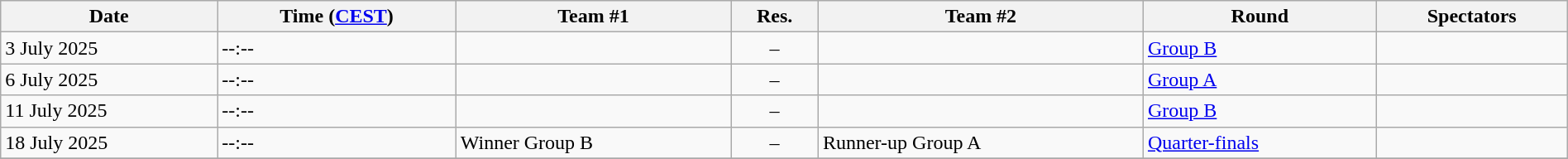<table class="wikitable" style="text-align: left;" width="100%">
<tr>
<th>Date</th>
<th>Time (<a href='#'>CEST</a>)</th>
<th>Team #1</th>
<th>Res.</th>
<th>Team #2</th>
<th>Round</th>
<th>Spectators</th>
</tr>
<tr>
<td>3 July 2025</td>
<td>--:--</td>
<td></td>
<td style="text-align:center;">–</td>
<td></td>
<td><a href='#'>Group B</a></td>
<td></td>
</tr>
<tr>
<td>6 July 2025</td>
<td>--:--</td>
<td></td>
<td style="text-align:center;">–</td>
<td></td>
<td><a href='#'>Group A</a></td>
<td></td>
</tr>
<tr>
<td>11 July 2025</td>
<td>--:--</td>
<td></td>
<td style="text-align:center;">–</td>
<td></td>
<td><a href='#'>Group B</a></td>
<td></td>
</tr>
<tr>
<td>18 July 2025</td>
<td>--:--</td>
<td>Winner Group B</td>
<td style="text-align:center;">–</td>
<td>Runner-up Group A</td>
<td><a href='#'>Quarter-finals</a></td>
<td></td>
</tr>
<tr>
</tr>
</table>
